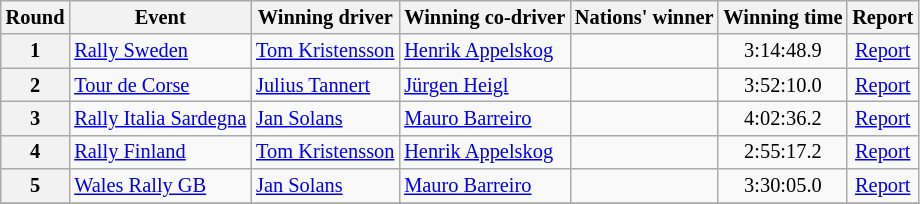<table class="wikitable" style="font-size: 85%;">
<tr>
<th>Round</th>
<th>Event</th>
<th nowrap>Winning driver</th>
<th nowrap>Winning co-driver</th>
<th nowrap>Nations' winner</th>
<th nowrap>Winning time</th>
<th>Report</th>
</tr>
<tr>
<th>1</th>
<td> <a href='#'>Rally Sweden</a></td>
<td nowrap> <a href='#'>Tom Kristensson</a></td>
<td nowrap> <a href='#'>Henrik Appelskog</a></td>
<td></td>
<td align="center">3:14:48.9</td>
<td align="center"><a href='#'>Report</a></td>
</tr>
<tr>
<th>2</th>
<td> <a href='#'>Tour de Corse</a></td>
<td nowrap> <a href='#'>Julius Tannert</a></td>
<td nowrap> <a href='#'>Jürgen Heigl</a></td>
<td></td>
<td align="center">3:52:10.0</td>
<td align="center"><a href='#'>Report</a></td>
</tr>
<tr>
<th>3</th>
<td nowrap> <a href='#'>Rally Italia Sardegna</a></td>
<td> <a href='#'>Jan Solans</a></td>
<td> <a href='#'>Mauro Barreiro</a></td>
<td></td>
<td align="center">4:02:36.2</td>
<td align="center"><a href='#'>Report</a></td>
</tr>
<tr>
<th>4</th>
<td> <a href='#'>Rally Finland</a></td>
<td nowrap> <a href='#'>Tom Kristensson</a></td>
<td nowrap> <a href='#'>Henrik Appelskog</a></td>
<td></td>
<td align="center">2:55:17.2</td>
<td align="center"><a href='#'>Report</a></td>
</tr>
<tr>
<th>5</th>
<td> <a href='#'>Wales Rally GB</a></td>
<td> <a href='#'>Jan Solans</a></td>
<td> <a href='#'>Mauro Barreiro</a></td>
<td></td>
<td align="center">3:30:05.0</td>
<td align="center"><a href='#'>Report</a></td>
</tr>
<tr>
</tr>
</table>
